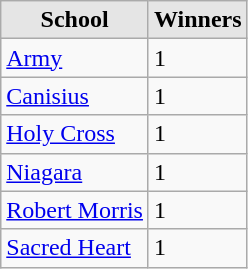<table class="wikitable">
<tr>
<th style="background:#e5e5e5;">School</th>
<th style="background:#e5e5e5;">Winners</th>
</tr>
<tr>
<td><a href='#'>Army</a></td>
<td>1</td>
</tr>
<tr>
<td><a href='#'>Canisius</a></td>
<td>1</td>
</tr>
<tr>
<td><a href='#'>Holy Cross</a></td>
<td>1</td>
</tr>
<tr>
<td><a href='#'>Niagara</a></td>
<td>1</td>
</tr>
<tr>
<td><a href='#'>Robert Morris</a></td>
<td>1</td>
</tr>
<tr>
<td><a href='#'>Sacred Heart</a></td>
<td>1</td>
</tr>
</table>
